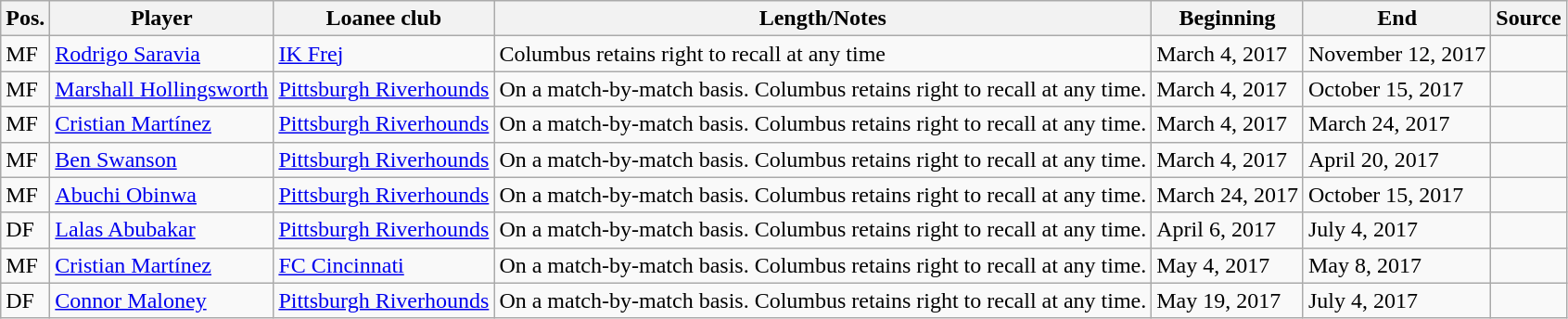<table class="wikitable sortable" style="text-align: left">
<tr>
<th><strong>Pos.</strong></th>
<th><strong>Player</strong></th>
<th><strong>Loanee club</strong></th>
<th><strong>Length/Notes</strong></th>
<th><strong>Beginning</strong></th>
<th><strong>End</strong></th>
<th><strong>Source</strong></th>
</tr>
<tr>
<td>MF</td>
<td> <a href='#'>Rodrigo Saravia</a></td>
<td> <a href='#'>IK Frej</a></td>
<td>Columbus retains right to recall at any time</td>
<td>March 4, 2017</td>
<td>November 12, 2017</td>
<td align=center></td>
</tr>
<tr>
<td>MF</td>
<td> <a href='#'>Marshall Hollingsworth</a></td>
<td> <a href='#'>Pittsburgh Riverhounds</a></td>
<td>On a match-by-match basis. Columbus retains right to recall at any time.</td>
<td>March 4, 2017</td>
<td>October 15, 2017</td>
<td align=center></td>
</tr>
<tr>
<td>MF</td>
<td> <a href='#'>Cristian Martínez</a></td>
<td> <a href='#'>Pittsburgh Riverhounds</a></td>
<td>On a match-by-match basis. Columbus retains right to recall at any time.</td>
<td>March 4, 2017</td>
<td>March 24, 2017</td>
<td align=center></td>
</tr>
<tr>
<td>MF</td>
<td> <a href='#'>Ben Swanson</a></td>
<td> <a href='#'>Pittsburgh Riverhounds</a></td>
<td>On a match-by-match basis. Columbus retains right to recall at any time.</td>
<td>March 4, 2017</td>
<td>April 20, 2017</td>
<td align=center></td>
</tr>
<tr>
<td>MF</td>
<td> <a href='#'>Abuchi Obinwa</a></td>
<td> <a href='#'>Pittsburgh Riverhounds</a></td>
<td>On a match-by-match basis. Columbus retains right to recall at any time.</td>
<td>March 24, 2017</td>
<td>October 15, 2017</td>
<td align=center></td>
</tr>
<tr>
<td>DF</td>
<td> <a href='#'>Lalas Abubakar</a></td>
<td> <a href='#'>Pittsburgh Riverhounds</a></td>
<td>On a match-by-match basis. Columbus retains right to recall at any time.</td>
<td>April 6, 2017</td>
<td>July 4, 2017</td>
<td align=center></td>
</tr>
<tr>
<td>MF</td>
<td> <a href='#'>Cristian Martínez</a></td>
<td> <a href='#'>FC Cincinnati</a></td>
<td>On a match-by-match basis. Columbus retains right to recall at any time.</td>
<td>May 4, 2017</td>
<td>May 8, 2017</td>
<td align=center></td>
</tr>
<tr>
<td>DF</td>
<td> <a href='#'>Connor Maloney</a></td>
<td> <a href='#'>Pittsburgh Riverhounds</a></td>
<td>On a match-by-match basis. Columbus retains right to recall at any time.</td>
<td>May 19, 2017</td>
<td>July 4, 2017</td>
<td align=center></td>
</tr>
</table>
